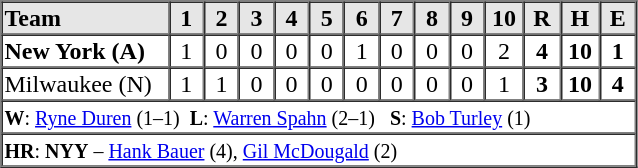<table border=1 cellspacing=0 width=425 style="margin-left:3em;">
<tr style="text-align:center; background-color:#e6e6e6;">
<th align=left width=125>Team</th>
<th width=25>1</th>
<th width=25>2</th>
<th width=25>3</th>
<th width=25>4</th>
<th width=25>5</th>
<th width=25>6</th>
<th width=25>7</th>
<th width=25>8</th>
<th width=25>9</th>
<th width=25>10</th>
<th width=25>R</th>
<th width=25>H</th>
<th width=25>E</th>
</tr>
<tr style="text-align:center;">
<td align=left><strong>New York (A)</strong></td>
<td>1</td>
<td>0</td>
<td>0</td>
<td>0</td>
<td>0</td>
<td>1</td>
<td>0</td>
<td>0</td>
<td>0</td>
<td>2</td>
<td><strong>4</strong></td>
<td><strong>10</strong></td>
<td><strong>1</strong></td>
</tr>
<tr style="text-align:center;">
<td align=left>Milwaukee (N)</td>
<td>1</td>
<td>1</td>
<td>0</td>
<td>0</td>
<td>0</td>
<td>0</td>
<td>0</td>
<td>0</td>
<td>0</td>
<td>1</td>
<td><strong>3</strong></td>
<td><strong>10</strong></td>
<td><strong>4</strong></td>
</tr>
<tr style="text-align:left;">
<td colspan=14><small><strong>W</strong>: <a href='#'>Ryne Duren</a> (1–1)  <strong>L</strong>: <a href='#'>Warren Spahn</a> (2–1)   <strong>S</strong>: <a href='#'>Bob Turley</a> (1)</small></td>
</tr>
<tr style="text-align:left;">
<td colspan=14><small><strong>HR</strong>: <strong>NYY</strong> – <a href='#'>Hank Bauer</a> (4), <a href='#'>Gil McDougald</a> (2)</small></td>
</tr>
</table>
